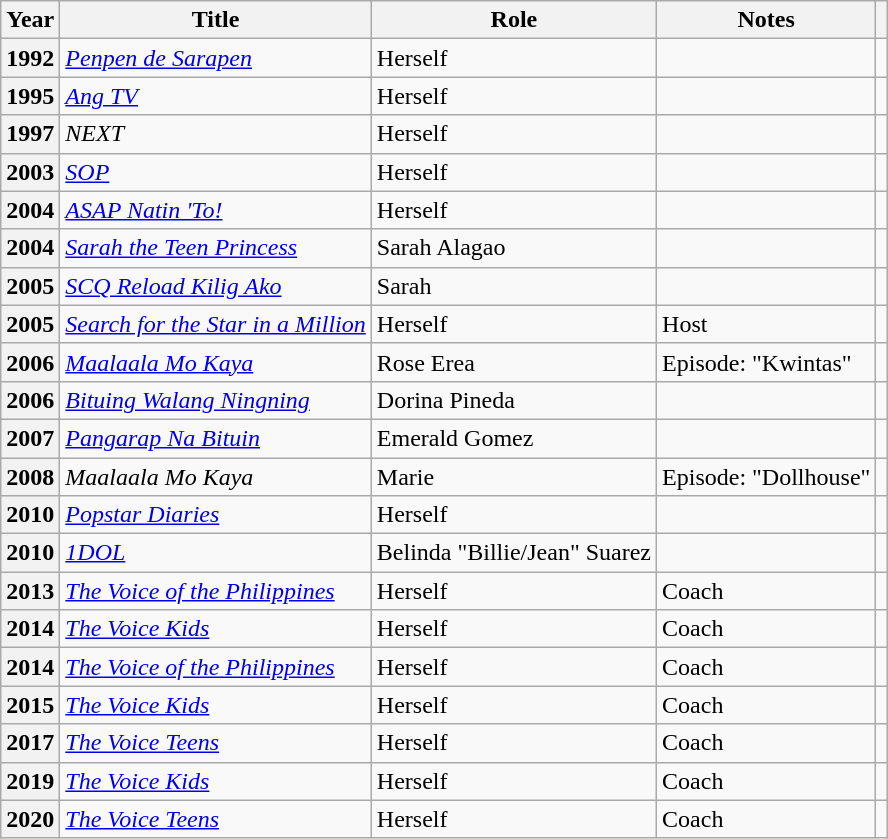<table class="wikitable sortable plainrowheaders">
<tr>
<th scope="col">Year</th>
<th scope="col">Title</th>
<th scope="col">Role</th>
<th scope="col" class="unsortable">Notes</th>
<th scope="col" class="unsortable"></th>
</tr>
<tr>
<th scope="row">1992</th>
<td><em><a href='#'>Penpen de Sarapen</a></em></td>
<td>Herself</td>
<td></td>
<td></td>
</tr>
<tr>
<th scope="row">1995</th>
<td><em><a href='#'>Ang TV</a></em></td>
<td>Herself</td>
<td></td>
<td></td>
</tr>
<tr>
<th scope="row">1997</th>
<td><em>NEXT</em></td>
<td>Herself</td>
<td></td>
<td></td>
</tr>
<tr>
<th scope="row">2003</th>
<td><em><a href='#'>SOP</a></em></td>
<td>Herself</td>
<td></td>
<td></td>
</tr>
<tr>
<th scope="row">2004</th>
<td><em><a href='#'>ASAP Natin 'To!</a></em></td>
<td>Herself</td>
<td></td>
<td></td>
</tr>
<tr>
<th scope="row">2004</th>
<td><em><a href='#'>Sarah the Teen Princess</a></em></td>
<td>Sarah Alagao</td>
<td></td>
<td></td>
</tr>
<tr>
<th scope="row">2005</th>
<td><em><a href='#'>SCQ Reload Kilig Ako</a></em></td>
<td>Sarah</td>
<td></td>
<td></td>
</tr>
<tr>
<th scope="row">2005</th>
<td><em><a href='#'>Search for the Star in a Million</a></em></td>
<td>Herself</td>
<td>Host</td>
<td></td>
</tr>
<tr>
<th scope="row">2006</th>
<td><em><a href='#'>Maalaala Mo Kaya</a></em></td>
<td>Rose Erea</td>
<td>Episode: "Kwintas"</td>
<td></td>
</tr>
<tr>
<th scope="row">2006</th>
<td><em><a href='#'>Bituing Walang Ningning</a></em></td>
<td>Dorina Pineda</td>
<td></td>
<td></td>
</tr>
<tr>
<th scope="row">2007</th>
<td><em><a href='#'>Pangarap Na Bituin</a></em></td>
<td>Emerald Gomez</td>
<td></td>
<td></td>
</tr>
<tr>
<th scope="row">2008</th>
<td><em>Maalaala Mo Kaya</em></td>
<td>Marie</td>
<td>Episode: "Dollhouse"</td>
<td></td>
</tr>
<tr>
<th scope="row">2010</th>
<td><em><a href='#'>Popstar Diaries</a></em></td>
<td>Herself</td>
<td></td>
<td></td>
</tr>
<tr>
<th scope="row">2010</th>
<td><em><a href='#'>1DOL</a></em></td>
<td>Belinda "Billie/Jean" Suarez</td>
<td></td>
<td></td>
</tr>
<tr>
<th scope="row">2013</th>
<td><em><a href='#'>The Voice of the Philippines</a></em></td>
<td>Herself</td>
<td>Coach</td>
<td></td>
</tr>
<tr>
<th scope="row">2014</th>
<td><em><a href='#'>The Voice Kids</a></em></td>
<td>Herself</td>
<td>Coach</td>
<td></td>
</tr>
<tr>
<th scope="row">2014</th>
<td><em><a href='#'>The Voice of the Philippines</a></em></td>
<td>Herself</td>
<td>Coach</td>
<td></td>
</tr>
<tr>
<th scope="row">2015</th>
<td><em><a href='#'>The Voice Kids</a></em></td>
<td>Herself</td>
<td>Coach</td>
<td></td>
</tr>
<tr>
<th scope="row">2017</th>
<td><em><a href='#'>The Voice Teens</a></em></td>
<td>Herself</td>
<td>Coach</td>
<td></td>
</tr>
<tr>
<th scope="row">2019</th>
<td><em><a href='#'>The Voice Kids</a></em></td>
<td>Herself</td>
<td>Coach</td>
<td></td>
</tr>
<tr>
<th scope="row">2020</th>
<td><em><a href='#'>The Voice Teens</a></em></td>
<td>Herself</td>
<td>Coach</td>
<td></td>
</tr>
</table>
